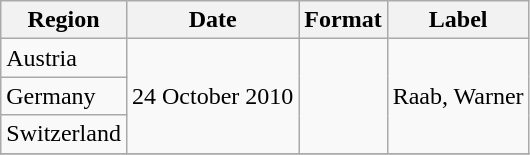<table class="wikitable">
<tr>
<th scope="col">Region</th>
<th scope="col">Date</th>
<th scope="col">Format</th>
<th scope="col">Label</th>
</tr>
<tr>
<td>Austria</td>
<td rowspan="3">24 October 2010</td>
<td rowspan="3"></td>
<td rowspan="3">Raab, Warner</td>
</tr>
<tr>
<td>Germany</td>
</tr>
<tr>
<td>Switzerland</td>
</tr>
<tr>
</tr>
</table>
